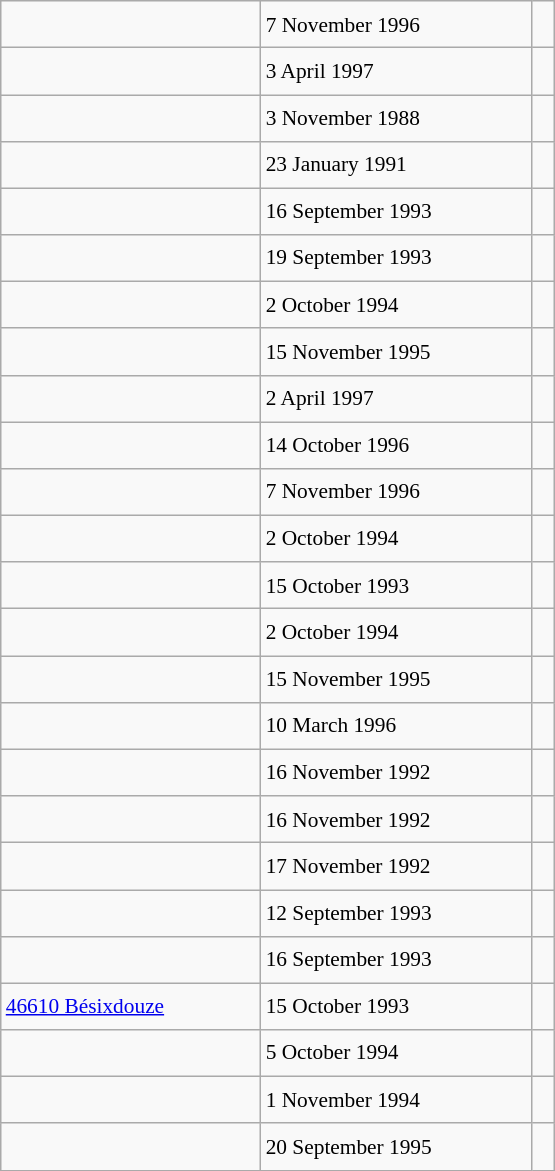<table class="wikitable" style="font-size: 89%; float: left; width: 26em; margin-right: 1em; line-height: 1.65em">
<tr>
<td></td>
<td>7 November 1996</td>
<td><small></small> </td>
</tr>
<tr>
<td></td>
<td>3 April 1997</td>
<td><small></small> </td>
</tr>
<tr>
<td></td>
<td>3 November 1988</td>
<td><small></small> </td>
</tr>
<tr>
<td></td>
<td>23 January 1991</td>
<td><small></small> </td>
</tr>
<tr>
<td></td>
<td>16 September 1993</td>
<td><small></small> </td>
</tr>
<tr>
<td></td>
<td>19 September 1993</td>
<td><small></small> </td>
</tr>
<tr>
<td></td>
<td>2 October 1994</td>
<td><small></small> </td>
</tr>
<tr>
<td></td>
<td>15 November 1995</td>
<td><small></small> </td>
</tr>
<tr>
<td></td>
<td>2 April 1997</td>
<td><small></small> </td>
</tr>
<tr>
<td></td>
<td>14 October 1996</td>
<td><small></small> </td>
</tr>
<tr>
<td></td>
<td>7 November 1996</td>
<td><small></small> </td>
</tr>
<tr>
<td></td>
<td>2 October 1994</td>
<td><small></small> </td>
</tr>
<tr>
<td></td>
<td>15 October 1993</td>
<td><small></small> </td>
</tr>
<tr>
<td></td>
<td>2 October 1994</td>
<td><small></small> </td>
</tr>
<tr>
<td></td>
<td>15 November 1995</td>
<td><small></small> </td>
</tr>
<tr>
<td></td>
<td>10 March 1996</td>
<td><small></small> </td>
</tr>
<tr>
<td></td>
<td>16 November 1992</td>
<td><small></small> </td>
</tr>
<tr>
<td></td>
<td>16 November 1992</td>
<td><small></small> </td>
</tr>
<tr>
<td></td>
<td>17 November 1992</td>
<td><small></small> </td>
</tr>
<tr>
<td></td>
<td>12 September 1993</td>
<td><small></small> </td>
</tr>
<tr>
<td></td>
<td>16 September 1993</td>
<td><small></small> </td>
</tr>
<tr>
<td><a href='#'>46610 Bésixdouze</a></td>
<td>15 October 1993</td>
<td><small></small> </td>
</tr>
<tr>
<td></td>
<td>5 October 1994</td>
<td><small></small> </td>
</tr>
<tr>
<td></td>
<td>1 November 1994</td>
<td><small></small> </td>
</tr>
<tr>
<td></td>
<td>20 September 1995</td>
<td><small></small> </td>
</tr>
</table>
